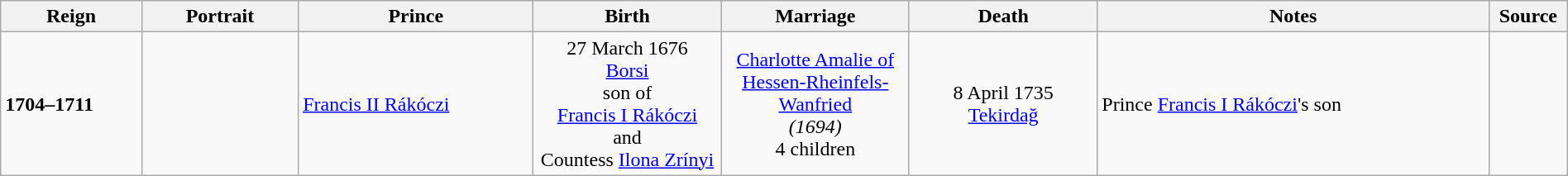<table class="wikitable" style="width: 100%">
<tr>
<th scope="col" style="width:9%;">Reign</th>
<th scope="col" style="width:10%;">Portrait</th>
<th scope="col" style="width:15%;">Prince</th>
<th scope="col" style="width:12%;">Birth</th>
<th scope="col" style="width:12%;">Marriage</th>
<th scope="col" style="width:12%;">Death</th>
<th scope="col" style="width:25%;">Notes</th>
<th scope="col" style="width:5%;">Source</th>
</tr>
<tr>
<td><strong>1704–1711</strong></td>
<td></td>
<td><a href='#'>Francis II Rákóczi</a></td>
<td style="text-align:center;">27 March 1676<br><a href='#'>Borsi</a><br>son of<br><a href='#'>Francis I Rákóczi</a><br>and<br>Countess <a href='#'>Ilona Zrínyi</a></td>
<td style="text-align:center;"><a href='#'>Charlotte Amalie of Hessen-Rheinfels-Wanfried</a><br><em>(1694)</em><br>4 children</td>
<td style="text-align:center;">8 April 1735<br><a href='#'>Tekirdağ</a></td>
<td>Prince <a href='#'>Francis I Rákóczi</a>'s son</td>
<td></td>
</tr>
</table>
